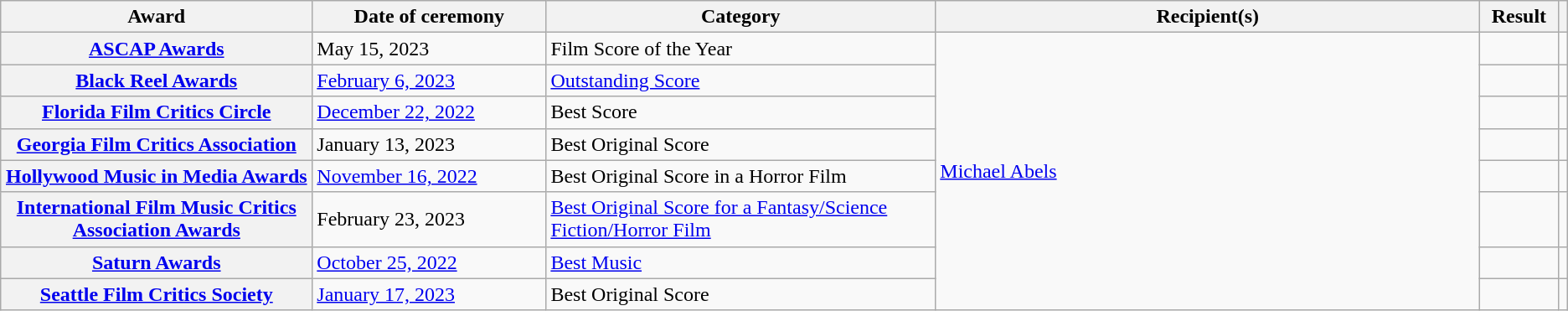<table class="wikitable sortable plainrowheaders">
<tr>
<th scope="col" style="width:20%;">Award</th>
<th scope="col" style="width:15%;">Date of ceremony</th>
<th scope="col" style="width:25%;">Category</th>
<th scope="col" style="width:35%;">Recipient(s)</th>
<th scope="col" style="width:5%;">Result</th>
<th scope="col" style="width:5%;" class="unsortable"></th>
</tr>
<tr>
<th scope="row"><a href='#'>ASCAP Awards</a></th>
<td>May 15, 2023</td>
<td>Film Score of the Year</td>
<td rowspan="8"><a href='#'>Michael Abels</a></td>
<td></td>
<td align="center"></td>
</tr>
<tr>
<th scope="row"><a href='#'>Black Reel Awards</a></th>
<td><a href='#'>February 6, 2023</a></td>
<td><a href='#'>Outstanding Score</a></td>
<td></td>
<td align="center"><br></td>
</tr>
<tr>
<th scope="row"><a href='#'>Florida Film Critics Circle</a></th>
<td><a href='#'>December 22, 2022</a></td>
<td>Best Score</td>
<td></td>
<td align="center"></td>
</tr>
<tr>
<th scope="row"><a href='#'>Georgia Film Critics Association</a></th>
<td>January 13, 2023</td>
<td>Best Original Score</td>
<td></td>
<td align="center"></td>
</tr>
<tr>
<th scope="row"><a href='#'>Hollywood Music in Media Awards</a></th>
<td><a href='#'>November 16, 2022</a></td>
<td>Best Original Score in a Horror Film</td>
<td></td>
<td align="center"></td>
</tr>
<tr>
<th scope="row"><a href='#'>International Film Music Critics Association Awards</a></th>
<td>February 23, 2023</td>
<td><a href='#'>Best Original Score for a Fantasy/Science Fiction/Horror Film</a></td>
<td></td>
<td style="text-align:center;"><br></td>
</tr>
<tr>
<th scope="row"><a href='#'>Saturn Awards</a></th>
<td><a href='#'>October 25, 2022</a></td>
<td><a href='#'>Best Music</a></td>
<td></td>
<td align="center"><br></td>
</tr>
<tr>
<th scope="row"><a href='#'>Seattle Film Critics Society</a></th>
<td><a href='#'>January 17, 2023</a></td>
<td>Best Original Score</td>
<td></td>
<td align="center"></td>
</tr>
</table>
